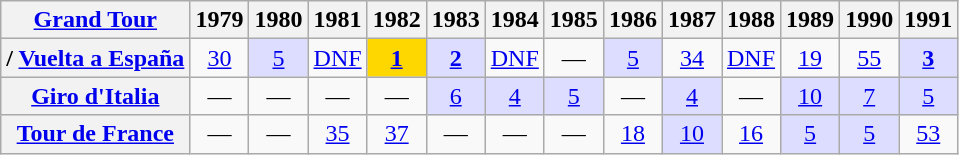<table class="wikitable plainrowheaders">
<tr>
<th scope="col"><a href='#'>Grand Tour</a></th>
<th scope="col">1979</th>
<th scope="col">1980</th>
<th scope="col">1981</th>
<th scope="col">1982</th>
<th scope="col">1983</th>
<th scope="col">1984</th>
<th scope="col">1985</th>
<th scope="col">1986</th>
<th scope="col">1987</th>
<th scope="col">1988</th>
<th scope="col">1989</th>
<th scope="col">1990</th>
<th scope="col">1991</th>
</tr>
<tr style="text-align:center;">
<th scope="row">/ <a href='#'>Vuelta a España</a></th>
<td><a href='#'>30</a></td>
<td style="background:#ddf;"><a href='#'>5</a></td>
<td><a href='#'>DNF</a></td>
<td style="background:gold;"><a href='#'><strong>1</strong></a></td>
<td style="background:#ddf;"><a href='#'><strong>2</strong></a></td>
<td><a href='#'>DNF</a></td>
<td>—</td>
<td style="background:#ddf;"><a href='#'>5</a></td>
<td><a href='#'>34</a></td>
<td><a href='#'>DNF</a></td>
<td><a href='#'>19</a></td>
<td><a href='#'>55</a></td>
<td style="background:#ddf;"><a href='#'><strong>3</strong></a></td>
</tr>
<tr style="text-align:center;">
<th scope="row"> <a href='#'>Giro d'Italia</a></th>
<td>—</td>
<td>—</td>
<td>—</td>
<td>—</td>
<td style="background:#ddf;"><a href='#'>6</a></td>
<td style="background:#ddf;"><a href='#'>4</a></td>
<td style="background:#ddf;"><a href='#'>5</a></td>
<td>—</td>
<td style="background:#ddf;"><a href='#'>4</a></td>
<td>—</td>
<td style="background:#ddf;"><a href='#'>10</a></td>
<td style="background:#ddf;"><a href='#'>7</a></td>
<td style="background:#ddf;"><a href='#'>5</a></td>
</tr>
<tr style="text-align:center;">
<th scope="row"> <a href='#'>Tour de France</a></th>
<td>—</td>
<td>—</td>
<td><a href='#'>35</a></td>
<td><a href='#'>37</a></td>
<td>—</td>
<td>—</td>
<td>—</td>
<td><a href='#'>18</a></td>
<td style="background:#ddf;"><a href='#'>10</a></td>
<td><a href='#'>16</a></td>
<td style="background:#ddf;"><a href='#'>5</a></td>
<td style="background:#ddf;"><a href='#'>5</a></td>
<td><a href='#'>53</a></td>
</tr>
</table>
